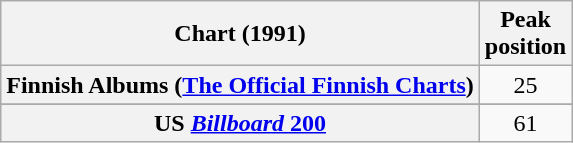<table class="wikitable sortable plainrowheaders" style="text-align:center">
<tr>
<th scope="col">Chart (1991)</th>
<th scope="col">Peak<br>position</th>
</tr>
<tr>
<th scope="row">Finnish Albums (<a href='#'>The Official Finnish Charts</a>)</th>
<td align="center">25</td>
</tr>
<tr>
</tr>
<tr>
</tr>
<tr>
</tr>
<tr>
</tr>
<tr>
<th scope="row">US <a href='#'><em>Billboard</em> 200</a></th>
<td>61</td>
</tr>
</table>
